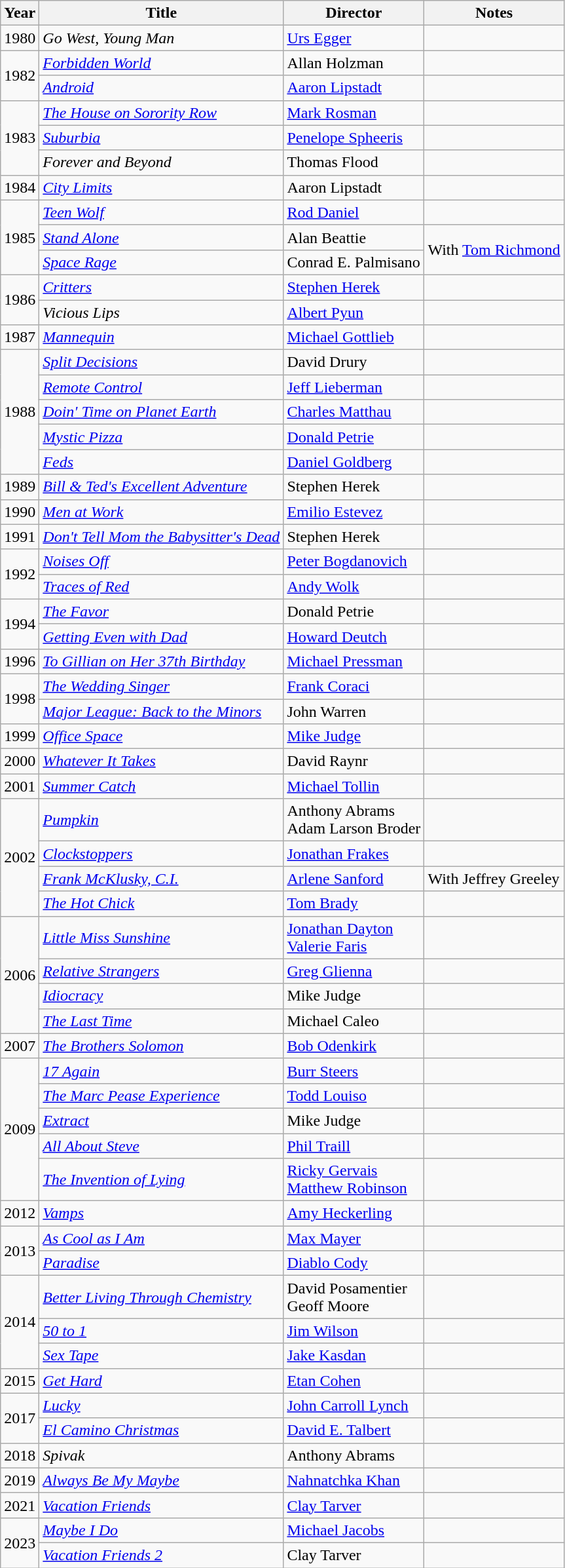<table class="wikitable">
<tr>
<th>Year</th>
<th>Title</th>
<th>Director</th>
<th>Notes</th>
</tr>
<tr>
<td>1980</td>
<td><em>Go West, Young Man</em></td>
<td><a href='#'>Urs Egger</a></td>
<td></td>
</tr>
<tr>
<td rowspan=2>1982</td>
<td><em><a href='#'>Forbidden World</a></em></td>
<td>Allan Holzman</td>
<td></td>
</tr>
<tr>
<td><em><a href='#'>Android</a></em></td>
<td><a href='#'>Aaron Lipstadt</a></td>
<td></td>
</tr>
<tr>
<td rowspan=3>1983</td>
<td><em><a href='#'>The House on Sorority Row</a></em></td>
<td><a href='#'>Mark Rosman</a></td>
<td></td>
</tr>
<tr>
<td><em><a href='#'>Suburbia</a></em></td>
<td><a href='#'>Penelope Spheeris</a></td>
<td></td>
</tr>
<tr>
<td><em>Forever and Beyond</em></td>
<td>Thomas Flood</td>
<td></td>
</tr>
<tr>
<td>1984</td>
<td><em><a href='#'>City Limits</a></em></td>
<td>Aaron Lipstadt</td>
<td></td>
</tr>
<tr>
<td rowspan=3>1985</td>
<td><em><a href='#'>Teen Wolf</a></em></td>
<td><a href='#'>Rod Daniel</a></td>
<td></td>
</tr>
<tr>
<td><em><a href='#'>Stand Alone</a></em></td>
<td>Alan Beattie</td>
<td rowspan=2>With <a href='#'>Tom Richmond</a></td>
</tr>
<tr>
<td><em><a href='#'>Space Rage</a></em></td>
<td>Conrad E. Palmisano</td>
</tr>
<tr>
<td rowspan=2>1986</td>
<td><em><a href='#'>Critters</a></em></td>
<td><a href='#'>Stephen Herek</a></td>
<td></td>
</tr>
<tr>
<td><em>Vicious Lips</em></td>
<td><a href='#'>Albert Pyun</a></td>
<td></td>
</tr>
<tr>
<td>1987</td>
<td><em><a href='#'>Mannequin</a></em></td>
<td><a href='#'>Michael Gottlieb</a></td>
<td></td>
</tr>
<tr>
<td rowspan=5>1988</td>
<td><em><a href='#'>Split Decisions</a></em></td>
<td>David Drury</td>
<td></td>
</tr>
<tr>
<td><em><a href='#'>Remote Control</a></em></td>
<td><a href='#'>Jeff Lieberman</a></td>
<td></td>
</tr>
<tr>
<td><em><a href='#'>Doin' Time on Planet Earth</a></em></td>
<td><a href='#'>Charles Matthau</a></td>
<td></td>
</tr>
<tr>
<td><em><a href='#'>Mystic Pizza</a></em></td>
<td><a href='#'>Donald Petrie</a></td>
<td></td>
</tr>
<tr>
<td><em><a href='#'>Feds</a></em></td>
<td><a href='#'>Daniel Goldberg</a></td>
<td></td>
</tr>
<tr>
<td>1989</td>
<td><em><a href='#'>Bill & Ted's Excellent Adventure</a></em></td>
<td>Stephen Herek</td>
<td></td>
</tr>
<tr>
<td>1990</td>
<td><em><a href='#'>Men at Work</a></em></td>
<td><a href='#'>Emilio Estevez</a></td>
<td></td>
</tr>
<tr>
<td>1991</td>
<td><em><a href='#'>Don't Tell Mom the Babysitter's Dead</a></em></td>
<td>Stephen Herek</td>
<td></td>
</tr>
<tr>
<td rowspan=2>1992</td>
<td><em><a href='#'>Noises Off</a></em></td>
<td><a href='#'>Peter Bogdanovich</a></td>
<td></td>
</tr>
<tr>
<td><em><a href='#'>Traces of Red</a></em></td>
<td><a href='#'>Andy Wolk</a></td>
<td></td>
</tr>
<tr>
<td rowspan=2>1994</td>
<td><em><a href='#'>The Favor</a></em></td>
<td>Donald Petrie</td>
<td></td>
</tr>
<tr>
<td><em><a href='#'>Getting Even with Dad</a></em></td>
<td><a href='#'>Howard Deutch</a></td>
<td></td>
</tr>
<tr>
<td>1996</td>
<td><em><a href='#'>To Gillian on Her 37th Birthday</a></em></td>
<td><a href='#'>Michael Pressman</a></td>
<td></td>
</tr>
<tr>
<td rowspan=2>1998</td>
<td><em><a href='#'>The Wedding Singer</a></em></td>
<td><a href='#'>Frank Coraci</a></td>
<td></td>
</tr>
<tr>
<td><em><a href='#'>Major League: Back to the Minors</a></em></td>
<td>John Warren</td>
<td></td>
</tr>
<tr>
<td>1999</td>
<td><em><a href='#'>Office Space</a></em></td>
<td><a href='#'>Mike Judge</a></td>
<td></td>
</tr>
<tr>
<td>2000</td>
<td><em><a href='#'>Whatever It Takes</a></em></td>
<td>David Raynr</td>
<td></td>
</tr>
<tr>
<td>2001</td>
<td><em><a href='#'>Summer Catch</a></em></td>
<td><a href='#'>Michael Tollin</a></td>
<td></td>
</tr>
<tr>
<td rowspan=4>2002</td>
<td><em><a href='#'>Pumpkin</a></em></td>
<td>Anthony Abrams<br>Adam Larson Broder</td>
<td></td>
</tr>
<tr>
<td><em><a href='#'>Clockstoppers</a></em></td>
<td><a href='#'>Jonathan Frakes</a></td>
<td></td>
</tr>
<tr>
<td><em><a href='#'>Frank McKlusky, C.I.</a></em></td>
<td><a href='#'>Arlene Sanford</a></td>
<td>With Jeffrey Greeley</td>
</tr>
<tr>
<td><em><a href='#'>The Hot Chick</a></em></td>
<td><a href='#'>Tom Brady</a></td>
<td></td>
</tr>
<tr>
<td rowspan=4>2006</td>
<td><em><a href='#'>Little Miss Sunshine</a></em></td>
<td><a href='#'>Jonathan Dayton<br>Valerie Faris</a></td>
<td></td>
</tr>
<tr>
<td><em><a href='#'>Relative Strangers</a></em></td>
<td><a href='#'>Greg Glienna</a></td>
<td></td>
</tr>
<tr>
<td><em><a href='#'>Idiocracy</a></em></td>
<td>Mike Judge</td>
<td></td>
</tr>
<tr>
<td><em><a href='#'>The Last Time</a></em></td>
<td>Michael Caleo</td>
<td></td>
</tr>
<tr>
<td>2007</td>
<td><em><a href='#'>The Brothers Solomon</a></em></td>
<td><a href='#'>Bob Odenkirk</a></td>
<td></td>
</tr>
<tr>
<td rowspan=5>2009</td>
<td><em><a href='#'>17 Again</a></em></td>
<td><a href='#'>Burr Steers</a></td>
<td></td>
</tr>
<tr>
<td><em><a href='#'>The Marc Pease Experience</a></em></td>
<td><a href='#'>Todd Louiso</a></td>
<td></td>
</tr>
<tr>
<td><em><a href='#'>Extract</a></em></td>
<td>Mike Judge</td>
<td></td>
</tr>
<tr>
<td><em><a href='#'>All About Steve</a></em></td>
<td><a href='#'>Phil Traill</a></td>
<td></td>
</tr>
<tr>
<td><em><a href='#'>The Invention of Lying</a></em></td>
<td><a href='#'>Ricky Gervais</a><br><a href='#'>Matthew Robinson</a></td>
<td></td>
</tr>
<tr>
<td>2012</td>
<td><em><a href='#'>Vamps</a></em></td>
<td><a href='#'>Amy Heckerling</a></td>
<td></td>
</tr>
<tr>
<td rowspan=2>2013</td>
<td><em><a href='#'>As Cool as I Am</a></em></td>
<td><a href='#'>Max Mayer</a></td>
<td></td>
</tr>
<tr>
<td><em><a href='#'>Paradise</a></em></td>
<td><a href='#'>Diablo Cody</a></td>
<td></td>
</tr>
<tr>
<td rowspan=3>2014</td>
<td><em><a href='#'>Better Living Through Chemistry</a></em></td>
<td>David Posamentier<br>Geoff Moore</td>
<td></td>
</tr>
<tr>
<td><em><a href='#'>50 to 1</a></em></td>
<td><a href='#'>Jim Wilson</a></td>
<td></td>
</tr>
<tr>
<td><em><a href='#'>Sex Tape</a></em></td>
<td><a href='#'>Jake Kasdan</a></td>
<td></td>
</tr>
<tr>
<td>2015</td>
<td><em><a href='#'>Get Hard</a></em></td>
<td><a href='#'>Etan Cohen</a></td>
<td></td>
</tr>
<tr>
<td rowspan=2>2017</td>
<td><em><a href='#'>Lucky</a></em></td>
<td><a href='#'>John Carroll Lynch</a></td>
<td></td>
</tr>
<tr>
<td><em><a href='#'>El Camino Christmas</a></em></td>
<td><a href='#'>David E. Talbert</a></td>
<td></td>
</tr>
<tr>
<td>2018</td>
<td><em>Spivak</em></td>
<td>Anthony Abrams</td>
<td></td>
</tr>
<tr>
<td>2019</td>
<td><em><a href='#'>Always Be My Maybe</a></em></td>
<td><a href='#'>Nahnatchka Khan</a></td>
<td></td>
</tr>
<tr>
<td>2021</td>
<td><em><a href='#'>Vacation Friends</a></em></td>
<td><a href='#'>Clay Tarver</a></td>
<td></td>
</tr>
<tr>
<td rowspan=2>2023</td>
<td><em><a href='#'>Maybe I Do</a></em></td>
<td><a href='#'>Michael Jacobs</a></td>
<td></td>
</tr>
<tr>
<td><em><a href='#'>Vacation Friends 2</a></em></td>
<td>Clay Tarver</td>
<td></td>
</tr>
</table>
